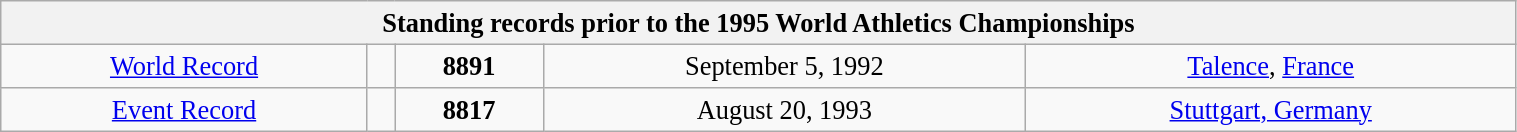<table class="wikitable" style=" text-align:center; font-size:110%;" width="80%">
<tr>
<th colspan="5">Standing records prior to the 1995 World Athletics Championships</th>
</tr>
<tr>
<td><a href='#'>World Record</a></td>
<td></td>
<td><strong>8891</strong></td>
<td>September 5, 1992</td>
<td> <a href='#'>Talence</a>, <a href='#'>France</a></td>
</tr>
<tr>
<td><a href='#'>Event Record</a></td>
<td></td>
<td><strong>8817</strong></td>
<td>August 20, 1993</td>
<td> <a href='#'>Stuttgart, Germany</a></td>
</tr>
</table>
